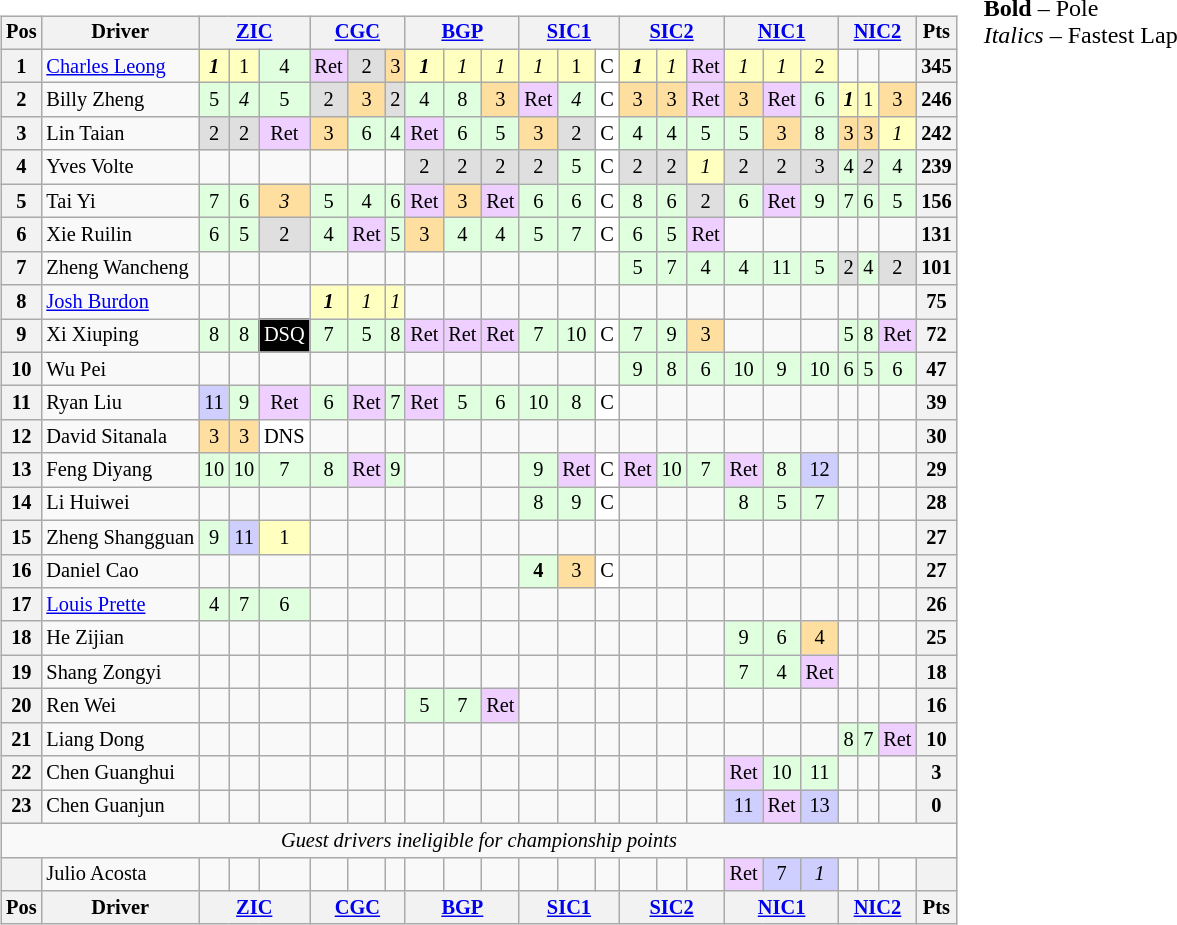<table>
<tr>
<td><br><table class="wikitable" style="font-size: 85%; text-align:center">
<tr>
<th>Pos</th>
<th>Driver</th>
<th colspan=3><a href='#'>ZIC</a></th>
<th colspan=3><a href='#'>CGC</a></th>
<th colspan=3><a href='#'>BGP</a></th>
<th colspan=3><a href='#'>SIC1</a></th>
<th colspan=3><a href='#'>SIC2</a></th>
<th colspan=3><a href='#'>NIC1</a></th>
<th colspan=3><a href='#'>NIC2</a></th>
<th>Pts</th>
</tr>
<tr>
<th>1</th>
<td style="text-align:left"> <a href='#'>Charles Leong</a></td>
<td style="background:#ffffbf"><strong><em>1</em></strong></td>
<td style="background:#ffffbf">1</td>
<td style="background:#dfffdf">4</td>
<td style="background:#efcfff">Ret</td>
<td style="background:#dfdfdf">2</td>
<td style="background:#ffdf9f">3</td>
<td style="background:#ffffbf"><strong><em>1</em></strong></td>
<td style="background:#ffffbf"><em>1</em></td>
<td style="background:#ffffbf"><em>1</em></td>
<td style="background:#ffffbf"><em>1</em></td>
<td style="background:#ffffbf">1</td>
<td style="background:#ffffff">C</td>
<td style="background:#ffffbf"><strong><em>1</em></strong></td>
<td style="background:#ffffbf"><em>1</em></td>
<td style="background:#efcfff">Ret</td>
<td style="background:#ffffbf"><em>1</em></td>
<td style="background:#ffffbf"><em>1</em></td>
<td style="background:#ffffbf">2</td>
<td></td>
<td></td>
<td></td>
<th>345</th>
</tr>
<tr>
<th>2</th>
<td style="text-align:left"> Billy Zheng</td>
<td style="background:#dfffdf">5</td>
<td style="background:#dfffdf"><em>4</em></td>
<td style="background:#dfffdf">5</td>
<td style="background:#dfdfdf">2</td>
<td style="background:#ffdf9f">3</td>
<td style="background:#dfdfdf">2</td>
<td style="background:#dfffdf">4</td>
<td style="background:#dfffdf">8</td>
<td style="background:#ffdf9f">3</td>
<td style="background:#efcfff">Ret</td>
<td style="background:#dfffdf"><em>4</em></td>
<td style="background:#ffffff">C</td>
<td style="background:#ffdf9f">3</td>
<td style="background:#ffdf9f">3</td>
<td style="background:#efcfff">Ret</td>
<td style="background:#ffdf9f">3</td>
<td style="background:#efcfff">Ret</td>
<td style="background:#dfffdf">6</td>
<td style="background:#ffffbf"><strong><em>1</em></strong></td>
<td style="background:#ffffbf">1</td>
<td style="background:#ffdf9f">3</td>
<th>246</th>
</tr>
<tr>
<th>3</th>
<td style="text-align:left"> Lin Taian</td>
<td style="background:#dfdfdf">2</td>
<td style="background:#dfdfdf">2</td>
<td style="background:#efcfff">Ret</td>
<td style="background:#ffdf9f">3</td>
<td style="background:#dfffdf">6</td>
<td style="background:#dfffdf">4</td>
<td style="background:#efcfff">Ret</td>
<td style="background:#dfffdf">6</td>
<td style="background:#dfffdf">5</td>
<td style="background:#ffdf9f">3</td>
<td style="background:#dfdfdf">2</td>
<td style="background:#ffffff">C</td>
<td style="background:#dfffdf">4</td>
<td style="background:#dfffdf">4</td>
<td style="background:#dfffdf">5</td>
<td style="background:#dfffdf">5</td>
<td style="background:#ffdf9f">3</td>
<td style="background:#dfffdf">8</td>
<td style="background:#ffdf9f">3</td>
<td style="background:#ffdf9f">3</td>
<td style="background:#ffffbf"><em>1</em></td>
<th>242</th>
</tr>
<tr>
<th>4</th>
<td style="text-align:left"> Yves Volte</td>
<td></td>
<td></td>
<td></td>
<td></td>
<td></td>
<td></td>
<td style="background:#dfdfdf">2</td>
<td style="background:#dfdfdf">2</td>
<td style="background:#dfdfdf">2</td>
<td style="background:#dfdfdf">2</td>
<td style="background:#dfffdf">5</td>
<td style="background:#ffffff">C</td>
<td style="background:#dfdfdf">2</td>
<td style="background:#dfdfdf">2</td>
<td style="background:#ffffbf"><em>1</em></td>
<td style="background:#dfdfdf">2</td>
<td style="background:#dfdfdf">2</td>
<td style="background:#dfdfdf">3</td>
<td style="background:#dfffdf">4</td>
<td style="background:#dfdfdf"><em>2</em></td>
<td style="background:#dfffdf">4</td>
<th>239</th>
</tr>
<tr>
<th>5</th>
<td style="text-align:left"> Tai Yi</td>
<td style="background:#dfffdf">7</td>
<td style="background:#dfffdf">6</td>
<td style="background:#ffdf9f"><em>3</em></td>
<td style="background:#dfffdf">5</td>
<td style="background:#dfffdf">4</td>
<td style="background:#dfffdf">6</td>
<td style="background:#efcfff">Ret</td>
<td style="background:#ffdf9f">3</td>
<td style="background:#efcfff">Ret</td>
<td style="background:#dfffdf">6</td>
<td style="background:#dfffdf">6</td>
<td style="background:#ffffff">C</td>
<td style="background:#dfffdf">8</td>
<td style="background:#dfffdf">6</td>
<td style="background:#dfdfdf">2</td>
<td style="background:#dfffdf">6</td>
<td style="background:#efcfff">Ret</td>
<td style="background:#dfffdf">9</td>
<td style="background:#dfffdf">7</td>
<td style="background:#dfffdf">6</td>
<td style="background:#dfffdf">5</td>
<th>156</th>
</tr>
<tr>
<th>6</th>
<td style="text-align:left"> Xie Ruilin</td>
<td style="background:#dfffdf">6</td>
<td style="background:#dfffdf">5</td>
<td style="background:#dfdfdf">2</td>
<td style="background:#dfffdf">4</td>
<td style="background:#efcfff">Ret</td>
<td style="background:#dfffdf">5</td>
<td style="background:#ffdf9f">3</td>
<td style="background:#dfffdf">4</td>
<td style="background:#dfffdf">4</td>
<td style="background:#dfffdf">5</td>
<td style="background:#dfffdf">7</td>
<td style="background:#ffffff">C</td>
<td style="background:#dfffdf">6</td>
<td style="background:#dfffdf">5</td>
<td style="background:#efcfff">Ret</td>
<td></td>
<td></td>
<td></td>
<td></td>
<td></td>
<td></td>
<th>131</th>
</tr>
<tr>
<th>7</th>
<td style="text-align:left"> Zheng Wancheng</td>
<td></td>
<td></td>
<td></td>
<td></td>
<td></td>
<td></td>
<td></td>
<td></td>
<td></td>
<td></td>
<td></td>
<td></td>
<td style="background:#dfffdf">5</td>
<td style="background:#dfffdf">7</td>
<td style="background:#dfffdf">4</td>
<td style="background:#dfffdf">4</td>
<td style="background:#dfffdf">11</td>
<td style="background:#dfffdf">5</td>
<td style="background:#dfdfdf">2</td>
<td style="background:#dfffdf">4</td>
<td style="background:#dfdfdf">2</td>
<th>101</th>
</tr>
<tr>
<th>8</th>
<td style="text-align:left"> <a href='#'>Josh Burdon</a></td>
<td></td>
<td></td>
<td></td>
<td style="background:#ffffbf"><strong><em>1</em></strong></td>
<td style="background:#ffffbf"><em>1</em></td>
<td style="background:#ffffbf"><em>1</em></td>
<td></td>
<td></td>
<td></td>
<td></td>
<td></td>
<td></td>
<td></td>
<td></td>
<td></td>
<td></td>
<td></td>
<td></td>
<td></td>
<td></td>
<td></td>
<th>75</th>
</tr>
<tr>
<th>9</th>
<td style="text-align:left"> Xi Xiuping</td>
<td style="background:#dfffdf">8</td>
<td style="background:#dfffdf">8</td>
<td style="background-color:#000000;color:white">DSQ</td>
<td style="background:#dfffdf">7</td>
<td style="background:#dfffdf">5</td>
<td style="background:#dfffdf">8</td>
<td style="background:#efcfff">Ret</td>
<td style="background:#efcfff">Ret</td>
<td style="background:#efcfff">Ret</td>
<td style="background:#dfffdf">7</td>
<td style="background:#dfffdf">10</td>
<td style="background:#ffffff">C</td>
<td style="background:#dfffdf">7</td>
<td style="background:#dfffdf">9</td>
<td style="background:#ffdf9f">3</td>
<td></td>
<td></td>
<td></td>
<td style="background:#dfffdf">5</td>
<td style="background:#dfffdf">8</td>
<td style="background:#efcfff">Ret</td>
<th>72</th>
</tr>
<tr>
<th>10</th>
<td style="text-align:left"> Wu Pei</td>
<td></td>
<td></td>
<td></td>
<td></td>
<td></td>
<td></td>
<td></td>
<td></td>
<td></td>
<td></td>
<td></td>
<td></td>
<td style="background:#dfffdf">9</td>
<td style="background:#dfffdf">8</td>
<td style="background:#dfffdf">6</td>
<td style="background:#dfffdf">10</td>
<td style="background:#dfffdf">9</td>
<td style="background:#dfffdf">10</td>
<td style="background:#dfffdf">6</td>
<td style="background:#dfffdf">5</td>
<td style="background:#dfffdf">6</td>
<th>47</th>
</tr>
<tr>
<th>11</th>
<td style="text-align:left"> Ryan Liu</td>
<td style="background:#cfcfff">11</td>
<td style="background:#dfffdf">9</td>
<td style="background:#efcfff">Ret</td>
<td style="background:#dfffdf">6</td>
<td style="background:#efcfff">Ret</td>
<td style="background:#dfffdf">7</td>
<td style="background:#efcfff">Ret</td>
<td style="background:#dfffdf">5</td>
<td style="background:#dfffdf">6</td>
<td style="background:#dfffdf">10</td>
<td style="background:#dfffdf">8</td>
<td style="background:#ffffff">C</td>
<td></td>
<td></td>
<td></td>
<td></td>
<td></td>
<td></td>
<td></td>
<td></td>
<td></td>
<th>39</th>
</tr>
<tr>
<th>12</th>
<td style="text-align:left"> David Sitanala</td>
<td style="background:#ffdf9f">3</td>
<td style="background:#ffdf9f">3</td>
<td style="background:#ffffff">DNS</td>
<td></td>
<td></td>
<td></td>
<td></td>
<td></td>
<td></td>
<td></td>
<td></td>
<td></td>
<td></td>
<td></td>
<td></td>
<td></td>
<td></td>
<td></td>
<td></td>
<td></td>
<td></td>
<th>30</th>
</tr>
<tr>
<th>13</th>
<td style="text-align:left"> Feng Diyang</td>
<td style="background:#dfffdf">10</td>
<td style="background:#dfffdf">10</td>
<td style="background:#dfffdf">7</td>
<td style="background:#dfffdf">8</td>
<td style="background:#efcfff">Ret</td>
<td style="background:#dfffdf">9</td>
<td></td>
<td></td>
<td></td>
<td style="background:#dfffdf">9</td>
<td style="background:#efcfff">Ret</td>
<td style="background:#ffffff">C</td>
<td style="background:#efcfff">Ret</td>
<td style="background:#dfffdf">10</td>
<td style="background:#dfffdf">7</td>
<td style="background:#efcfff">Ret</td>
<td style="background:#dfffdf">8</td>
<td style="background:#cfcfff">12</td>
<td></td>
<td></td>
<td></td>
<th>29</th>
</tr>
<tr>
<th>14</th>
<td style="text-align:left"> Li Huiwei</td>
<td></td>
<td></td>
<td></td>
<td></td>
<td></td>
<td></td>
<td></td>
<td></td>
<td></td>
<td style="background:#dfffdf">8</td>
<td style="background:#dfffdf">9</td>
<td style="background:#ffffff">C</td>
<td></td>
<td></td>
<td></td>
<td style="background:#dfffdf">8</td>
<td style="background:#dfffdf">5</td>
<td style="background:#dfffdf">7</td>
<td></td>
<td></td>
<td></td>
<th>28</th>
</tr>
<tr>
<th>15</th>
<td style="text-align:left" nowrap> Zheng Shangguan</td>
<td style="background:#dfffdf">9</td>
<td style="background:#cfcfff">11</td>
<td style="background:#ffffbf">1</td>
<td></td>
<td></td>
<td></td>
<td></td>
<td></td>
<td></td>
<td></td>
<td></td>
<td></td>
<td></td>
<td></td>
<td></td>
<td></td>
<td></td>
<td></td>
<td></td>
<td></td>
<td></td>
<th>27</th>
</tr>
<tr>
<th>16</th>
<td style="text-align:left"> Daniel Cao</td>
<td></td>
<td></td>
<td></td>
<td></td>
<td></td>
<td></td>
<td></td>
<td></td>
<td></td>
<td style="background:#dfffdf"><strong>4</strong></td>
<td style="background:#ffdf9f">3</td>
<td style="background:#ffffff">C</td>
<td></td>
<td></td>
<td></td>
<td></td>
<td></td>
<td></td>
<td></td>
<td></td>
<td></td>
<th>27</th>
</tr>
<tr>
<th>17</th>
<td style="text-align:left"> <a href='#'>Louis Prette</a></td>
<td style="background:#dfffdf">4</td>
<td style="background:#dfffdf">7</td>
<td style="background:#dfffdf">6</td>
<td></td>
<td></td>
<td></td>
<td></td>
<td></td>
<td></td>
<td></td>
<td></td>
<td></td>
<td></td>
<td></td>
<td></td>
<td></td>
<td></td>
<td></td>
<td></td>
<td></td>
<td></td>
<th>26</th>
</tr>
<tr>
<th>18</th>
<td style="text-align:left"> He Zijian</td>
<td></td>
<td></td>
<td></td>
<td></td>
<td></td>
<td></td>
<td></td>
<td></td>
<td></td>
<td></td>
<td></td>
<td></td>
<td></td>
<td></td>
<td></td>
<td style="background:#dfffdf">9</td>
<td style="background:#dfffdf">6</td>
<td style="background:#ffdf9f">4</td>
<td></td>
<td></td>
<td></td>
<th>25</th>
</tr>
<tr>
<th>19</th>
<td style="text-align:left"> Shang Zongyi</td>
<td></td>
<td></td>
<td></td>
<td></td>
<td></td>
<td></td>
<td></td>
<td></td>
<td></td>
<td></td>
<td></td>
<td></td>
<td></td>
<td></td>
<td></td>
<td style="background:#dfffdf">7</td>
<td style="background:#dfffdf">4</td>
<td style="background:#efcfff">Ret</td>
<td></td>
<td></td>
<td></td>
<th>18</th>
</tr>
<tr>
<th>20</th>
<td style="text-align:left"> Ren Wei</td>
<td></td>
<td></td>
<td></td>
<td></td>
<td></td>
<td></td>
<td style="background:#dfffdf">5</td>
<td style="background:#dfffdf">7</td>
<td style="background:#efcfff">Ret</td>
<td></td>
<td></td>
<td></td>
<td></td>
<td></td>
<td></td>
<td></td>
<td></td>
<td></td>
<td></td>
<td></td>
<td></td>
<th>16</th>
</tr>
<tr>
<th>21</th>
<td style="text-align:left"> Liang Dong</td>
<td></td>
<td></td>
<td></td>
<td></td>
<td></td>
<td></td>
<td></td>
<td></td>
<td></td>
<td></td>
<td></td>
<td></td>
<td></td>
<td></td>
<td></td>
<td></td>
<td></td>
<td></td>
<td style="background:#dfffdf">8</td>
<td style="background:#dfffdf">7</td>
<td style="background:#efcfff">Ret</td>
<th>10</th>
</tr>
<tr>
<th>22</th>
<td style="text-align:left"> Chen Guanghui</td>
<td></td>
<td></td>
<td></td>
<td></td>
<td></td>
<td></td>
<td></td>
<td></td>
<td></td>
<td></td>
<td></td>
<td></td>
<td></td>
<td></td>
<td></td>
<td style="background:#efcfff">Ret</td>
<td style="background:#dfffdf">10</td>
<td style="background:#dfffdf">11</td>
<td></td>
<td></td>
<td></td>
<th>3</th>
</tr>
<tr>
<th>23</th>
<td style="text-align:left"> Chen Guanjun</td>
<td></td>
<td></td>
<td></td>
<td></td>
<td></td>
<td></td>
<td></td>
<td></td>
<td></td>
<td></td>
<td></td>
<td></td>
<td></td>
<td></td>
<td></td>
<td style="background:#cfcfff">11</td>
<td style="background:#efcfff">Ret</td>
<td style="background:#cfcfff">13</td>
<td></td>
<td></td>
<td></td>
<th>0</th>
</tr>
<tr>
<td colspan=24><em>Guest drivers ineligible for championship points</em></td>
</tr>
<tr>
<th></th>
<td style="text-align:left"> Julio Acosta</td>
<td></td>
<td></td>
<td></td>
<td></td>
<td></td>
<td></td>
<td></td>
<td></td>
<td></td>
<td></td>
<td></td>
<td></td>
<td></td>
<td></td>
<td></td>
<td style="background:#efcfff">Ret</td>
<td style="background:#cfcfff">7</td>
<td style="background:#cfcfff"><em>1</em></td>
<td></td>
<td></td>
<td></td>
<th></th>
</tr>
<tr>
<th>Pos</th>
<th>Driver</th>
<th colspan=3><a href='#'>ZIC</a></th>
<th colspan=3><a href='#'>CGC</a></th>
<th colspan=3><a href='#'>BGP</a></th>
<th colspan=3><a href='#'>SIC1</a></th>
<th colspan=3><a href='#'>SIC2</a></th>
<th colspan=3><a href='#'>NIC1</a></th>
<th colspan=3><a href='#'>NIC2</a></th>
<th>Pts</th>
</tr>
</table>
</td>
<td style="vertical-align:top"><br>
<span><strong>Bold</strong> – Pole<br><em>Italics</em> – Fastest Lap</span></td>
</tr>
</table>
